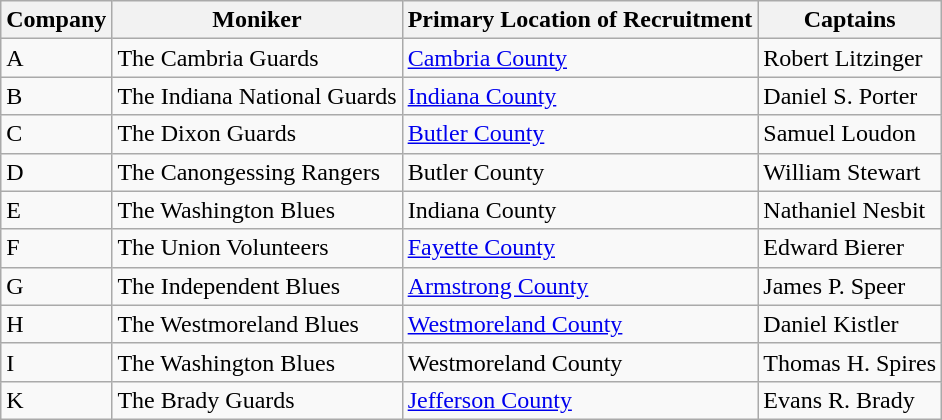<table class="wikitable">
<tr>
<th>Company</th>
<th>Moniker</th>
<th>Primary Location of Recruitment</th>
<th>Captains</th>
</tr>
<tr>
<td>A</td>
<td>The Cambria Guards</td>
<td><a href='#'>Cambria County</a></td>
<td>Robert Litzinger</td>
</tr>
<tr>
<td>B</td>
<td>The Indiana National Guards</td>
<td><a href='#'>Indiana County</a></td>
<td>Daniel S. Porter</td>
</tr>
<tr>
<td>C</td>
<td>The Dixon Guards</td>
<td><a href='#'>Butler County</a></td>
<td>Samuel Loudon</td>
</tr>
<tr>
<td>D</td>
<td>The Canongessing Rangers</td>
<td>Butler County</td>
<td>William Stewart</td>
</tr>
<tr>
<td>E</td>
<td>The Washington Blues</td>
<td>Indiana County</td>
<td>Nathaniel Nesbit</td>
</tr>
<tr>
<td>F</td>
<td>The Union Volunteers</td>
<td><a href='#'>Fayette County</a></td>
<td>Edward Bierer</td>
</tr>
<tr>
<td>G</td>
<td>The Independent Blues</td>
<td><a href='#'>Armstrong County</a></td>
<td>James P. Speer</td>
</tr>
<tr>
<td>H</td>
<td>The Westmoreland Blues</td>
<td><a href='#'>Westmoreland County</a></td>
<td>Daniel Kistler</td>
</tr>
<tr>
<td>I</td>
<td>The Washington Blues</td>
<td>Westmoreland County</td>
<td>Thomas H. Spires</td>
</tr>
<tr>
<td>K</td>
<td>The Brady Guards</td>
<td><a href='#'>Jefferson County</a></td>
<td>Evans R. Brady</td>
</tr>
</table>
